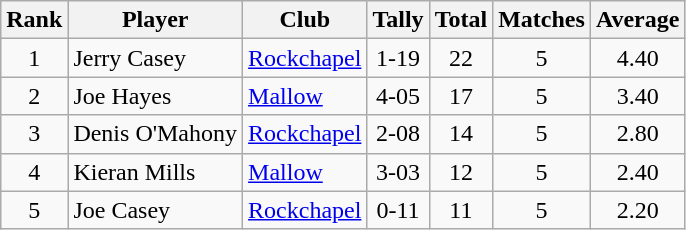<table class="wikitable">
<tr>
<th>Rank</th>
<th>Player</th>
<th>Club</th>
<th>Tally</th>
<th>Total</th>
<th>Matches</th>
<th>Average</th>
</tr>
<tr>
<td rowspan="1" style="text-align:center;">1</td>
<td>Jerry Casey</td>
<td><a href='#'>Rockchapel</a></td>
<td align=center>1-19</td>
<td align=center>22</td>
<td align=center>5</td>
<td align=center>4.40</td>
</tr>
<tr>
<td rowspan="1" style="text-align:center;">2</td>
<td>Joe Hayes</td>
<td><a href='#'>Mallow</a></td>
<td align=center>4-05</td>
<td align=center>17</td>
<td align=center>5</td>
<td align=center>3.40</td>
</tr>
<tr>
<td rowspan="1" style="text-align:center;">3</td>
<td>Denis O'Mahony</td>
<td><a href='#'>Rockchapel</a></td>
<td align=center>2-08</td>
<td align=center>14</td>
<td align=center>5</td>
<td align=center>2.80</td>
</tr>
<tr>
<td rowspan="1" style="text-align:center;">4</td>
<td>Kieran Mills</td>
<td><a href='#'>Mallow</a></td>
<td align=center>3-03</td>
<td align=center>12</td>
<td align=center>5</td>
<td align=center>2.40</td>
</tr>
<tr>
<td rowspan="1" style="text-align:center;">5</td>
<td>Joe Casey</td>
<td><a href='#'>Rockchapel</a></td>
<td align=center>0-11</td>
<td align=center>11</td>
<td align=center>5</td>
<td align=center>2.20</td>
</tr>
</table>
